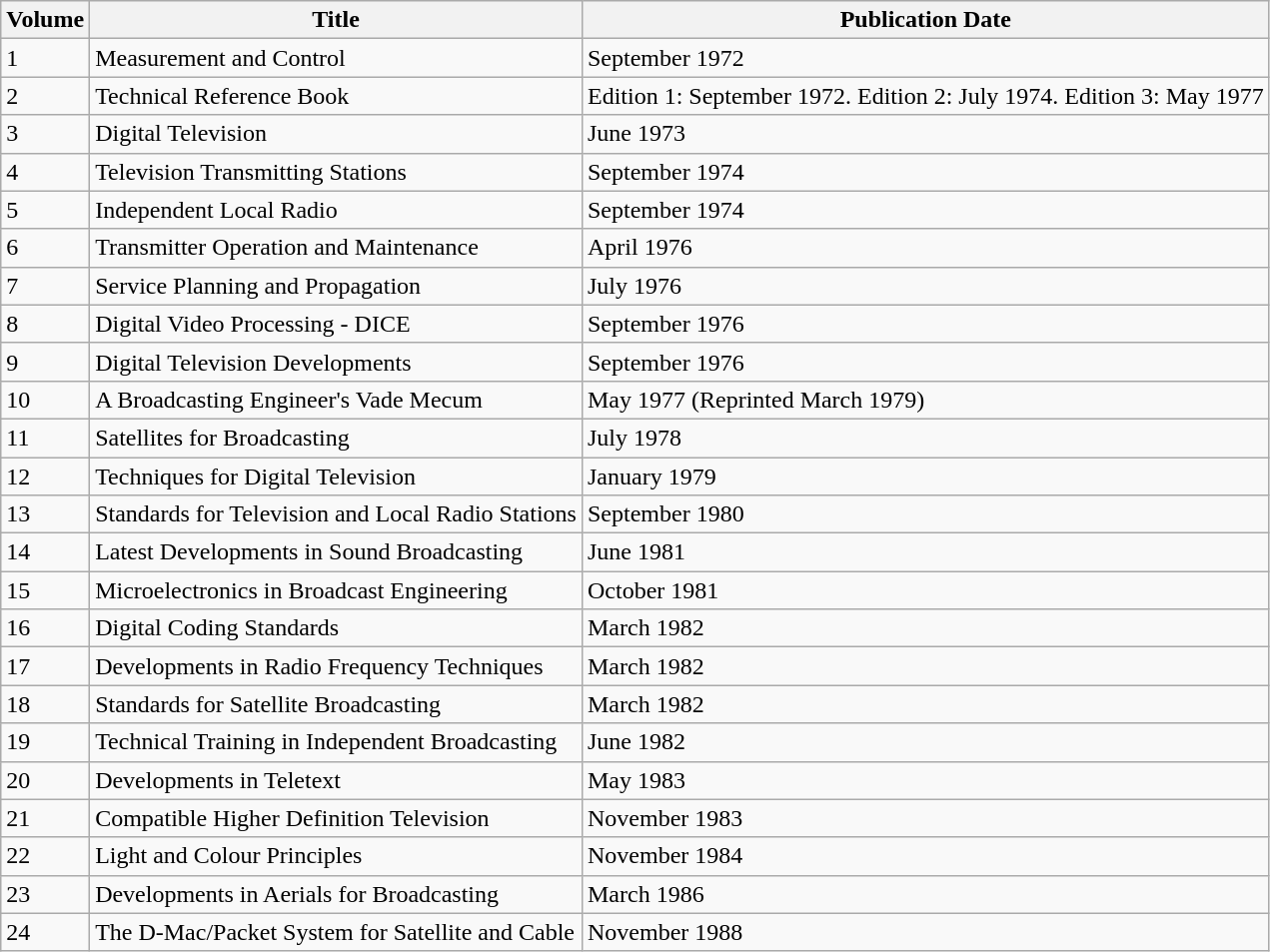<table class="wikitable">
<tr>
<th>Volume</th>
<th>Title</th>
<th>Publication Date</th>
</tr>
<tr>
<td>1</td>
<td>Measurement and Control</td>
<td>September 1972</td>
</tr>
<tr>
<td>2</td>
<td>Technical Reference Book</td>
<td>Edition 1:  September 1972.  Edition 2: July 1974.  Edition 3:  May 1977</td>
</tr>
<tr>
<td>3</td>
<td>Digital Television</td>
<td>June 1973</td>
</tr>
<tr>
<td>4</td>
<td>Television Transmitting Stations</td>
<td>September 1974</td>
</tr>
<tr>
<td>5</td>
<td>Independent Local Radio</td>
<td>September 1974</td>
</tr>
<tr>
<td>6</td>
<td>Transmitter Operation and Maintenance</td>
<td>April 1976</td>
</tr>
<tr>
<td>7</td>
<td>Service Planning and Propagation</td>
<td>July 1976</td>
</tr>
<tr>
<td>8</td>
<td>Digital Video Processing - DICE</td>
<td>September 1976</td>
</tr>
<tr>
<td>9</td>
<td>Digital Television Developments</td>
<td>September 1976</td>
</tr>
<tr>
<td>10</td>
<td>A Broadcasting Engineer's Vade Mecum</td>
<td>May 1977 (Reprinted March 1979)</td>
</tr>
<tr>
<td>11</td>
<td>Satellites for Broadcasting</td>
<td>July 1978</td>
</tr>
<tr>
<td>12</td>
<td>Techniques for Digital Television</td>
<td>January 1979</td>
</tr>
<tr>
<td>13</td>
<td>Standards for Television and Local Radio Stations</td>
<td>September 1980</td>
</tr>
<tr>
<td>14</td>
<td>Latest Developments in Sound Broadcasting</td>
<td>June 1981</td>
</tr>
<tr>
<td>15</td>
<td>Microelectronics in Broadcast Engineering</td>
<td>October 1981</td>
</tr>
<tr>
<td>16</td>
<td>Digital Coding Standards</td>
<td>March 1982</td>
</tr>
<tr>
<td>17</td>
<td>Developments in Radio Frequency Techniques</td>
<td>March 1982</td>
</tr>
<tr>
<td>18</td>
<td>Standards for Satellite Broadcasting</td>
<td>March 1982</td>
</tr>
<tr>
<td>19</td>
<td>Technical Training in Independent Broadcasting</td>
<td>June 1982</td>
</tr>
<tr>
<td>20</td>
<td>Developments in Teletext</td>
<td>May 1983</td>
</tr>
<tr>
<td>21</td>
<td>Compatible Higher Definition Television</td>
<td>November 1983</td>
</tr>
<tr>
<td>22</td>
<td>Light and Colour Principles</td>
<td>November 1984</td>
</tr>
<tr>
<td>23</td>
<td>Developments in Aerials for Broadcasting</td>
<td>March 1986</td>
</tr>
<tr>
<td>24</td>
<td>The D-Mac/Packet System for Satellite and Cable</td>
<td>November 1988</td>
</tr>
</table>
